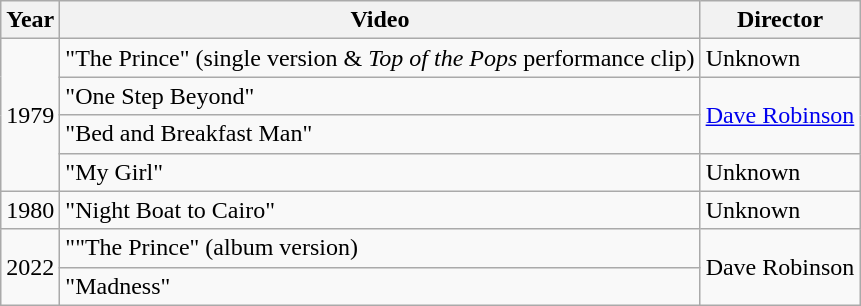<table class="wikitable">
<tr>
<th>Year</th>
<th>Video</th>
<th>Director</th>
</tr>
<tr>
<td rowspan="4">1979</td>
<td>"The Prince" (single version & <em>Top of the Pops</em> performance clip)</td>
<td>Unknown</td>
</tr>
<tr>
<td>"One Step Beyond"</td>
<td rowspan="2"><a href='#'>Dave Robinson</a></td>
</tr>
<tr>
<td>"Bed and Breakfast Man"</td>
</tr>
<tr>
<td>"My Girl"</td>
<td>Unknown</td>
</tr>
<tr>
<td>1980</td>
<td>"Night Boat to Cairo"</td>
<td>Unknown</td>
</tr>
<tr>
<td rowspan="2">2022</td>
<td>""The Prince" (album version)</td>
<td rowspan="2">Dave Robinson</td>
</tr>
<tr>
<td>"Madness"</td>
</tr>
</table>
